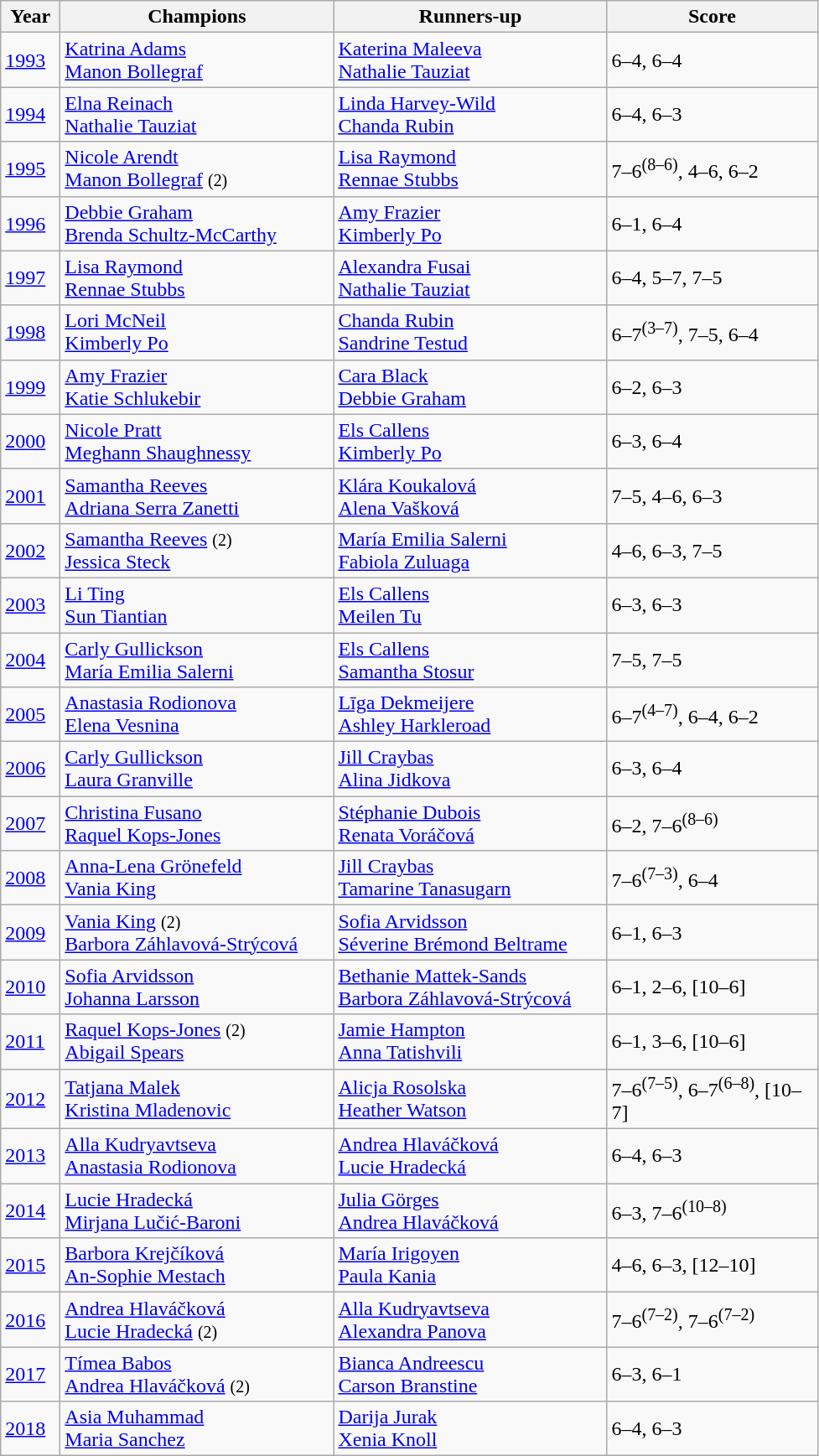<table class="wikitable">
<tr>
<th style="width:40px">Year</th>
<th style="width:210px">Champions</th>
<th style="width:210px">Runners-up</th>
<th style="width:160px">Score</th>
</tr>
<tr>
<td><a href='#'>1993</a></td>
<td> <a href='#'>Katrina Adams</a> <br>  <a href='#'>Manon Bollegraf</a></td>
<td> <a href='#'>Katerina Maleeva</a> <br>  <a href='#'>Nathalie Tauziat</a></td>
<td>6–4, 6–4</td>
</tr>
<tr>
<td><a href='#'>1994</a></td>
<td> <a href='#'>Elna Reinach</a> <br>  <a href='#'>Nathalie Tauziat</a></td>
<td> <a href='#'>Linda Harvey-Wild</a> <br>  <a href='#'>Chanda Rubin</a></td>
<td>6–4, 6–3</td>
</tr>
<tr>
<td><a href='#'>1995</a></td>
<td> <a href='#'>Nicole Arendt</a> <br>  <a href='#'>Manon Bollegraf</a> <small>(2)</small></td>
<td> <a href='#'>Lisa Raymond</a> <br>  <a href='#'>Rennae Stubbs</a></td>
<td>7–6<sup>(8–6)</sup>, 4–6, 6–2</td>
</tr>
<tr>
<td><a href='#'>1996</a></td>
<td> <a href='#'>Debbie Graham</a> <br>  <a href='#'>Brenda Schultz-McCarthy</a></td>
<td> <a href='#'>Amy Frazier</a> <br>  <a href='#'>Kimberly Po</a></td>
<td>6–1, 6–4</td>
</tr>
<tr>
<td><a href='#'>1997</a></td>
<td> <a href='#'>Lisa Raymond</a> <br>  <a href='#'>Rennae Stubbs</a></td>
<td> <a href='#'>Alexandra Fusai</a> <br>  <a href='#'>Nathalie Tauziat</a></td>
<td>6–4, 5–7, 7–5</td>
</tr>
<tr>
<td><a href='#'>1998</a></td>
<td> <a href='#'>Lori McNeil</a> <br>  <a href='#'>Kimberly Po</a></td>
<td> <a href='#'>Chanda Rubin</a> <br>  <a href='#'>Sandrine Testud</a></td>
<td>6–7<sup>(3–7)</sup>, 7–5, 6–4</td>
</tr>
<tr>
<td><a href='#'>1999</a></td>
<td> <a href='#'>Amy Frazier</a> <br>  <a href='#'>Katie Schlukebir</a></td>
<td> <a href='#'>Cara Black</a> <br>  <a href='#'>Debbie Graham</a></td>
<td>6–2, 6–3</td>
</tr>
<tr>
<td><a href='#'>2000</a></td>
<td> <a href='#'>Nicole Pratt</a> <br>  <a href='#'>Meghann Shaughnessy</a></td>
<td> <a href='#'>Els Callens</a> <br>  <a href='#'>Kimberly Po</a></td>
<td>6–3, 6–4</td>
</tr>
<tr>
<td><a href='#'>2001</a></td>
<td> <a href='#'>Samantha Reeves</a> <br>  <a href='#'>Adriana Serra Zanetti</a></td>
<td> <a href='#'>Klára Koukalová</a> <br>  <a href='#'>Alena Vašková</a></td>
<td>7–5, 4–6, 6–3</td>
</tr>
<tr>
<td><a href='#'>2002</a></td>
<td> <a href='#'>Samantha Reeves</a> <small>(2)</small> <br>  <a href='#'>Jessica Steck</a></td>
<td> <a href='#'>María Emilia Salerni</a> <br>  <a href='#'>Fabiola Zuluaga</a></td>
<td>4–6, 6–3, 7–5</td>
</tr>
<tr>
<td><a href='#'>2003</a></td>
<td> <a href='#'>Li Ting</a> <br>  <a href='#'>Sun Tiantian</a></td>
<td> <a href='#'>Els Callens</a> <br>  <a href='#'>Meilen Tu</a></td>
<td>6–3, 6–3</td>
</tr>
<tr>
<td><a href='#'>2004</a></td>
<td> <a href='#'>Carly Gullickson</a> <br>  <a href='#'>María Emilia Salerni</a></td>
<td> <a href='#'>Els Callens</a> <br>  <a href='#'>Samantha Stosur</a></td>
<td>7–5, 7–5</td>
</tr>
<tr>
<td><a href='#'>2005</a></td>
<td> <a href='#'>Anastasia Rodionova</a> <br>  <a href='#'>Elena Vesnina</a></td>
<td> <a href='#'>Līga Dekmeijere</a> <br>  <a href='#'>Ashley Harkleroad</a></td>
<td>6–7<sup>(4–7)</sup>, 6–4, 6–2</td>
</tr>
<tr>
<td><a href='#'>2006</a></td>
<td> <a href='#'>Carly Gullickson</a> <br>  <a href='#'>Laura Granville</a></td>
<td> <a href='#'>Jill Craybas</a> <br>  <a href='#'>Alina Jidkova</a></td>
<td>6–3, 6–4</td>
</tr>
<tr>
<td><a href='#'>2007</a></td>
<td> <a href='#'>Christina Fusano</a> <br>  <a href='#'>Raquel Kops-Jones</a></td>
<td> <a href='#'>Stéphanie Dubois</a> <br>  <a href='#'>Renata Voráčová</a></td>
<td>6–2, 7–6<sup>(8–6)</sup></td>
</tr>
<tr>
<td><a href='#'>2008</a></td>
<td> <a href='#'>Anna-Lena Grönefeld</a> <br>  <a href='#'>Vania King</a></td>
<td> <a href='#'>Jill Craybas</a> <br>  <a href='#'>Tamarine Tanasugarn</a></td>
<td>7–6<sup>(7–3)</sup>, 6–4</td>
</tr>
<tr>
<td><a href='#'>2009</a></td>
<td> <a href='#'>Vania King</a> <small>(2)</small> <br>  <a href='#'>Barbora Záhlavová-Strýcová</a></td>
<td> <a href='#'>Sofia Arvidsson</a> <br>  <a href='#'>Séverine Brémond Beltrame</a></td>
<td>6–1, 6–3</td>
</tr>
<tr>
<td><a href='#'>2010</a></td>
<td> <a href='#'>Sofia Arvidsson</a> <br>  <a href='#'>Johanna Larsson</a></td>
<td> <a href='#'>Bethanie Mattek-Sands</a> <br>  <a href='#'>Barbora Záhlavová-Strýcová</a></td>
<td>6–1, 2–6, [10–6]</td>
</tr>
<tr>
<td><a href='#'>2011</a></td>
<td> <a href='#'>Raquel Kops-Jones</a> <small>(2)</small> <br>  <a href='#'>Abigail Spears</a></td>
<td> <a href='#'>Jamie Hampton</a> <br>  <a href='#'>Anna Tatishvili</a></td>
<td>6–1, 3–6, [10–6]</td>
</tr>
<tr>
<td><a href='#'>2012</a></td>
<td> <a href='#'>Tatjana Malek</a> <br>  <a href='#'>Kristina Mladenovic</a></td>
<td> <a href='#'>Alicja Rosolska</a> <br>   <a href='#'>Heather Watson</a></td>
<td>7–6<sup>(7–5)</sup>, 6–7<sup>(6–8)</sup>, [10–7]</td>
</tr>
<tr>
<td><a href='#'>2013</a></td>
<td> <a href='#'>Alla Kudryavtseva</a> <br>  <a href='#'>Anastasia Rodionova</a></td>
<td> <a href='#'>Andrea Hlaváčková</a> <br>   <a href='#'>Lucie Hradecká</a></td>
<td>6–4, 6–3</td>
</tr>
<tr>
<td><a href='#'>2014</a></td>
<td> <a href='#'>Lucie Hradecká</a> <br>  <a href='#'>Mirjana Lučić-Baroni</a></td>
<td> <a href='#'>Julia Görges</a> <br>  <a href='#'>Andrea Hlaváčková</a></td>
<td>6–3, 7–6<sup>(10–8)</sup></td>
</tr>
<tr>
<td><a href='#'>2015</a></td>
<td> <a href='#'>Barbora Krejčíková</a> <br>  <a href='#'>An-Sophie Mestach</a></td>
<td> <a href='#'>María Irigoyen</a> <br>  <a href='#'>Paula Kania</a></td>
<td>4–6, 6–3, [12–10]</td>
</tr>
<tr>
<td><a href='#'>2016</a></td>
<td> <a href='#'>Andrea Hlaváčková</a> <br>  <a href='#'>Lucie Hradecká</a> <small>(2)</small></td>
<td> <a href='#'>Alla Kudryavtseva</a> <br>  <a href='#'>Alexandra Panova</a></td>
<td>7–6<sup>(7–2)</sup>, 7–6<sup>(7–2)</sup></td>
</tr>
<tr>
<td><a href='#'>2017</a></td>
<td> <a href='#'>Tímea Babos</a> <br>  <a href='#'>Andrea Hlaváčková</a> <small>(2)</small></td>
<td> <a href='#'>Bianca Andreescu</a> <br>  <a href='#'>Carson Branstine</a></td>
<td>6–3, 6–1</td>
</tr>
<tr>
<td><a href='#'>2018</a></td>
<td> <a href='#'>Asia Muhammad</a> <br>  <a href='#'>Maria Sanchez</a></td>
<td> <a href='#'>Darija Jurak</a> <br>  <a href='#'>Xenia Knoll</a></td>
<td>6–4, 6–3</td>
</tr>
</table>
